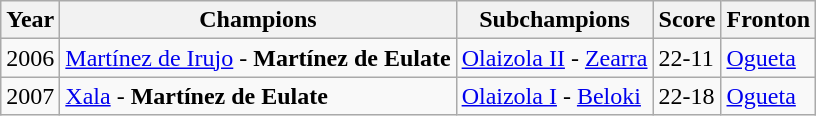<table class="wikitable">
<tr>
<th>Year</th>
<th>Champions</th>
<th>Subchampions</th>
<th>Score</th>
<th>Fronton</th>
</tr>
<tr>
<td>2006</td>
<td><a href='#'>Martínez de Irujo</a> - <strong>Martínez de Eulate</strong></td>
<td><a href='#'>Olaizola II</a> - <a href='#'>Zearra</a></td>
<td>22-11</td>
<td><a href='#'>Ogueta</a></td>
</tr>
<tr>
<td>2007</td>
<td><a href='#'>Xala</a> - <strong>Martínez de Eulate</strong></td>
<td><a href='#'>Olaizola I</a> - <a href='#'>Beloki</a></td>
<td>22-18</td>
<td><a href='#'>Ogueta</a></td>
</tr>
</table>
